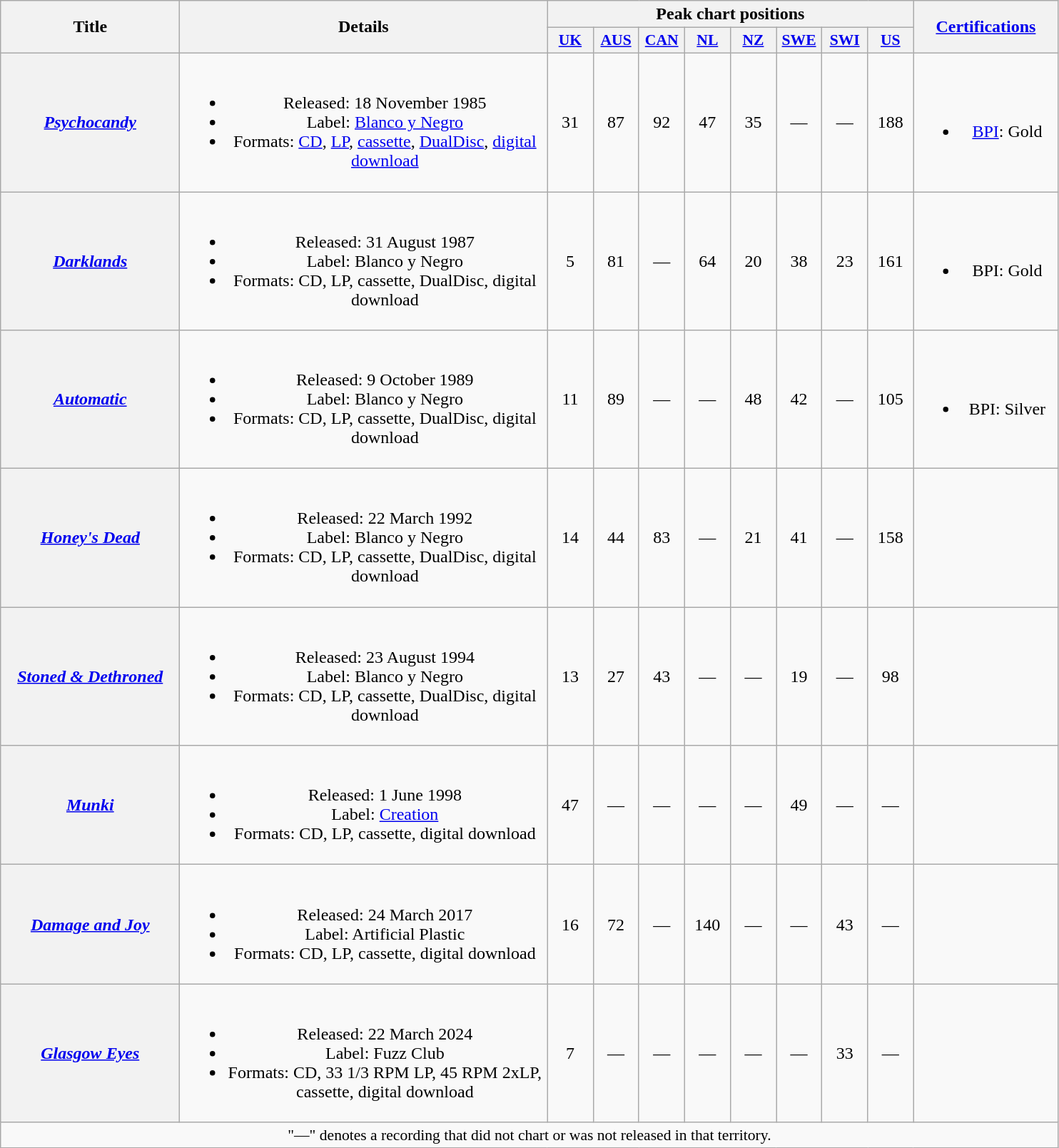<table class="wikitable plainrowheaders" style="text-align:center">
<tr>
<th scope="col" rowspan="2" style="width:10em;">Title</th>
<th scope="col" rowspan="2" style="width:21em;">Details</th>
<th scope="col" colspan="8">Peak chart positions</th>
<th scope="col" rowspan="2" style="width:8em;"><a href='#'>Certifications</a></th>
</tr>
<tr>
<th scope="col" style="width:2.5em;font-size:90%;"><a href='#'>UK</a><br></th>
<th scope="col" style="width:2.5em;font-size:90%;"><a href='#'>AUS</a><br></th>
<th scope="col" style="width:2.5em;font-size:90%;"><a href='#'>CAN</a><br></th>
<th scope="col" style="width:2.5em;font-size:90%;"><a href='#'>NL</a><br></th>
<th scope="col" style="width:2.5em;font-size:90%;"><a href='#'>NZ</a><br></th>
<th scope="col" style="width:2.5em;font-size:90%;"><a href='#'>SWE</a><br></th>
<th scope="col" style="width:2.5em;font-size:90%;"><a href='#'>SWI</a><br></th>
<th scope="col" style="width:2.5em;font-size:90%;"><a href='#'>US</a><br></th>
</tr>
<tr>
<th scope="row"><em><a href='#'>Psychocandy</a></em></th>
<td><br><ul><li>Released: 18 November 1985</li><li>Label: <a href='#'>Blanco y Negro</a></li><li>Formats: <a href='#'>CD</a>, <a href='#'>LP</a>, <a href='#'>cassette</a>, <a href='#'>DualDisc</a>, <a href='#'>digital download</a></li></ul></td>
<td>31</td>
<td>87</td>
<td>92</td>
<td>47</td>
<td>35</td>
<td>—</td>
<td>—</td>
<td>188</td>
<td><br><ul><li><a href='#'>BPI</a>: Gold</li></ul></td>
</tr>
<tr>
<th scope="row"><em><a href='#'>Darklands</a></em></th>
<td><br><ul><li>Released: 31 August 1987</li><li>Label: Blanco y Negro</li><li>Formats: CD, LP, cassette, DualDisc, digital download</li></ul></td>
<td>5</td>
<td>81</td>
<td>—</td>
<td>64</td>
<td>20</td>
<td>38</td>
<td>23</td>
<td>161</td>
<td><br><ul><li>BPI: Gold</li></ul></td>
</tr>
<tr>
<th scope="row"><em><a href='#'>Automatic</a></em></th>
<td><br><ul><li>Released: 9 October 1989</li><li>Label: Blanco y Negro</li><li>Formats: CD, LP, cassette, DualDisc, digital download</li></ul></td>
<td>11</td>
<td>89</td>
<td>—</td>
<td>—</td>
<td>48</td>
<td>42</td>
<td>—</td>
<td>105</td>
<td><br><ul><li>BPI: Silver</li></ul></td>
</tr>
<tr>
<th scope="row"><em><a href='#'>Honey's Dead</a></em></th>
<td><br><ul><li>Released: 22 March 1992</li><li>Label: Blanco y Negro</li><li>Formats: CD, LP, cassette, DualDisc, digital download</li></ul></td>
<td>14</td>
<td>44</td>
<td>83</td>
<td>—</td>
<td>21</td>
<td>41</td>
<td>—</td>
<td>158</td>
<td></td>
</tr>
<tr>
<th scope="row"><em><a href='#'>Stoned & Dethroned</a></em></th>
<td><br><ul><li>Released: 23 August 1994</li><li>Label: Blanco y Negro</li><li>Formats: CD, LP, cassette, DualDisc, digital download</li></ul></td>
<td>13</td>
<td>27</td>
<td>43</td>
<td>—</td>
<td>—</td>
<td>19</td>
<td>—</td>
<td>98</td>
<td></td>
</tr>
<tr>
<th scope="row"><em><a href='#'>Munki</a></em></th>
<td><br><ul><li>Released: 1 June 1998</li><li>Label: <a href='#'>Creation</a></li><li>Formats: CD, LP, cassette, digital download</li></ul></td>
<td>47</td>
<td>—</td>
<td>—</td>
<td>—</td>
<td>—</td>
<td>49</td>
<td>—</td>
<td>—</td>
<td></td>
</tr>
<tr>
<th scope="row"><em><a href='#'>Damage and Joy</a></em></th>
<td><br><ul><li>Released: 24 March 2017</li><li>Label: Artificial Plastic</li><li>Formats: CD, LP, cassette, digital download</li></ul></td>
<td>16</td>
<td>72</td>
<td>—</td>
<td>140</td>
<td>—</td>
<td>—</td>
<td>43</td>
<td>—</td>
<td></td>
</tr>
<tr>
<th scope="row"><em><a href='#'>Glasgow Eyes</a></em></th>
<td><br><ul><li>Released: 22 March 2024</li><li>Label: Fuzz Club</li><li>Formats: CD, 33 1/3 RPM LP, 45 RPM 2xLP, cassette, digital download</li></ul></td>
<td>7</td>
<td>—</td>
<td>—</td>
<td>—</td>
<td>—</td>
<td>—</td>
<td>33</td>
<td>—</td>
<td></td>
</tr>
<tr>
<td colspan="11" style="font-size:90%">"—" denotes a recording that did not chart or was not released in that territory.</td>
</tr>
</table>
